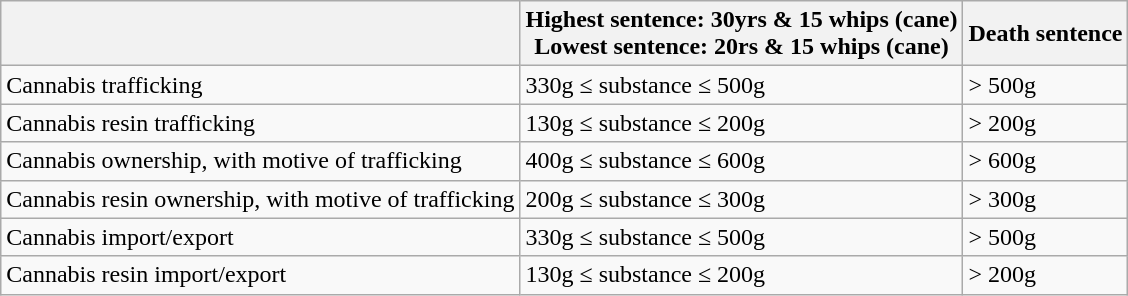<table class="wikitable">
<tr>
<th></th>
<th>Highest sentence: 30yrs & 15 whips (cane)<br>Lowest sentence: 20rs & 15 whips (cane)</th>
<th><strong>Death sentence</strong></th>
</tr>
<tr>
<td>Cannabis trafficking</td>
<td>330g ≤ substance ≤ 500g</td>
<td>> 500g</td>
</tr>
<tr>
<td>Cannabis resin trafficking</td>
<td>130g ≤ substance ≤ 200g</td>
<td>> 200g</td>
</tr>
<tr>
<td>Cannabis ownership, with motive of trafficking</td>
<td>400g ≤ substance ≤ 600g</td>
<td>> 600g</td>
</tr>
<tr>
<td>Cannabis resin ownership, with motive of trafficking</td>
<td>200g ≤ substance ≤ 300g</td>
<td>> 300g</td>
</tr>
<tr>
<td>Cannabis import/export</td>
<td>330g ≤ substance ≤ 500g</td>
<td>> 500g</td>
</tr>
<tr>
<td>Cannabis resin import/export</td>
<td>130g ≤ substance ≤ 200g</td>
<td>> 200g</td>
</tr>
</table>
